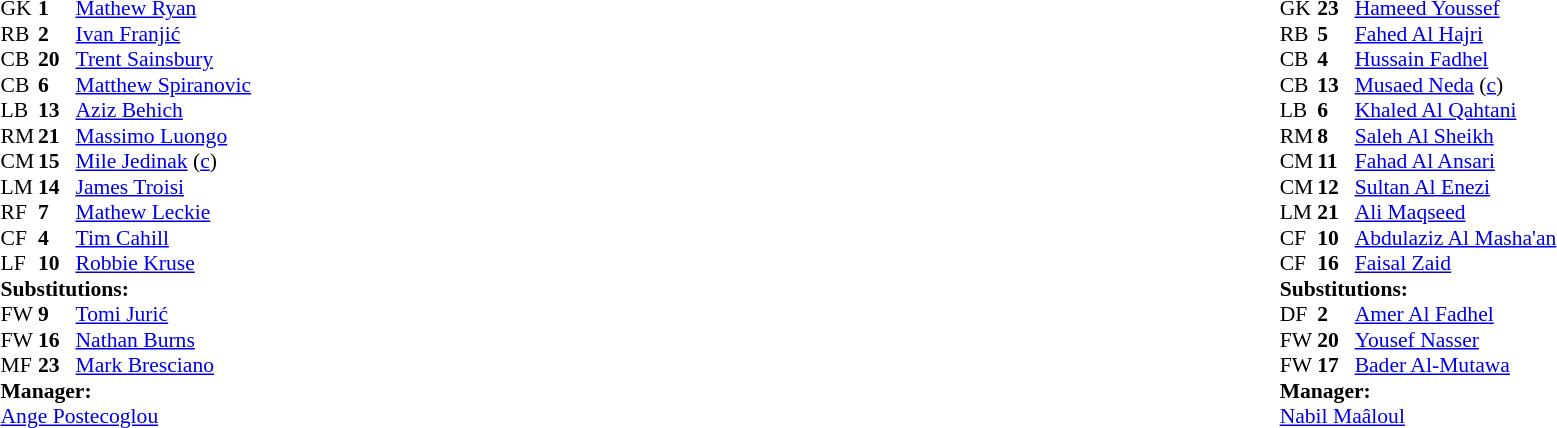<table width="100%">
<tr>
<td valign="top" width="40%"><br><table style="font-size:90%;" cellspacing="0" cellpadding="0">
<tr>
<th width="25"></th>
<th width="25"></th>
</tr>
<tr>
<td>GK</td>
<td><strong>1</strong></td>
<td><a href='#'>Mathew Ryan</a></td>
</tr>
<tr>
<td>RB</td>
<td><strong>2</strong></td>
<td><a href='#'>Ivan Franjić</a></td>
</tr>
<tr>
<td>CB</td>
<td><strong>20</strong></td>
<td><a href='#'>Trent Sainsbury</a></td>
</tr>
<tr>
<td>CB</td>
<td><strong>6</strong></td>
<td><a href='#'>Matthew Spiranovic</a></td>
</tr>
<tr>
<td>LB</td>
<td><strong>13</strong></td>
<td><a href='#'>Aziz Behich</a></td>
</tr>
<tr>
<td>RM</td>
<td><strong>21</strong></td>
<td><a href='#'>Massimo Luongo</a></td>
<td></td>
<td></td>
</tr>
<tr>
<td>CM</td>
<td><strong>15</strong></td>
<td><a href='#'>Mile Jedinak</a> (<a href='#'>c</a>)</td>
</tr>
<tr>
<td>LM</td>
<td><strong>14</strong></td>
<td><a href='#'>James Troisi</a></td>
</tr>
<tr>
<td>RF</td>
<td><strong>7</strong></td>
<td><a href='#'>Mathew Leckie</a></td>
</tr>
<tr>
<td>CF</td>
<td><strong>4</strong></td>
<td><a href='#'>Tim Cahill</a></td>
<td></td>
<td></td>
</tr>
<tr>
<td>LF</td>
<td><strong>10</strong></td>
<td><a href='#'>Robbie Kruse</a></td>
<td></td>
<td></td>
</tr>
<tr>
<td colspan=3><strong>Substitutions:</strong></td>
</tr>
<tr>
<td>FW</td>
<td><strong>9</strong></td>
<td><a href='#'>Tomi Jurić</a></td>
<td></td>
<td></td>
</tr>
<tr>
<td>FW</td>
<td><strong>16</strong></td>
<td><a href='#'>Nathan Burns</a></td>
<td></td>
<td></td>
</tr>
<tr>
<td>MF</td>
<td><strong>23</strong></td>
<td><a href='#'>Mark Bresciano</a></td>
<td></td>
<td></td>
</tr>
<tr>
<td colspan=3><strong>Manager:</strong></td>
</tr>
<tr>
<td colspan=4><a href='#'>Ange Postecoglou</a></td>
</tr>
</table>
</td>
<td valign="top"></td>
<td valign="top" width="50%"><br><table style="font-size:90%;" cellspacing="0" cellpadding="0" align="center">
<tr>
<th width=25></th>
<th width=25></th>
</tr>
<tr>
<td>GK</td>
<td><strong>23</strong></td>
<td><a href='#'>Hameed Youssef</a></td>
</tr>
<tr>
<td>RB</td>
<td><strong>5</strong></td>
<td><a href='#'>Fahed Al Hajri</a></td>
</tr>
<tr>
<td>CB</td>
<td><strong>4</strong></td>
<td><a href='#'>Hussain Fadhel</a></td>
<td></td>
<td></td>
</tr>
<tr>
<td>CB</td>
<td><strong>13</strong></td>
<td><a href='#'>Musaed Neda</a> (<a href='#'>c</a>)</td>
</tr>
<tr>
<td>LB</td>
<td><strong>6</strong></td>
<td><a href='#'>Khaled Al Qahtani</a></td>
<td></td>
<td></td>
</tr>
<tr>
<td>RM</td>
<td><strong>8</strong></td>
<td><a href='#'>Saleh Al Sheikh</a></td>
</tr>
<tr>
<td>CM</td>
<td><strong>11</strong></td>
<td><a href='#'>Fahad Al Ansari</a></td>
</tr>
<tr>
<td>CM</td>
<td><strong>12</strong></td>
<td><a href='#'>Sultan Al Enezi</a></td>
</tr>
<tr>
<td>LM</td>
<td><strong>21</strong></td>
<td><a href='#'>Ali Maqseed</a></td>
</tr>
<tr>
<td>CF</td>
<td><strong>10</strong></td>
<td><a href='#'>Abdulaziz Al Masha'an</a></td>
<td></td>
<td></td>
</tr>
<tr>
<td>CF</td>
<td><strong>16</strong></td>
<td><a href='#'>Faisal Zaid</a></td>
<td></td>
</tr>
<tr>
<td colspan=3><strong>Substitutions:</strong></td>
</tr>
<tr>
<td>DF</td>
<td><strong>2</strong></td>
<td><a href='#'>Amer Al Fadhel</a></td>
<td></td>
<td></td>
</tr>
<tr>
<td>FW</td>
<td><strong>20</strong></td>
<td><a href='#'>Yousef Nasser</a></td>
<td></td>
<td></td>
</tr>
<tr>
<td>FW</td>
<td><strong>17</strong></td>
<td><a href='#'>Bader Al-Mutawa</a></td>
<td></td>
<td></td>
</tr>
<tr>
<td colspan=3><strong>Manager:</strong></td>
</tr>
<tr>
<td colspan=4> <a href='#'>Nabil Maâloul</a></td>
</tr>
</table>
</td>
</tr>
</table>
